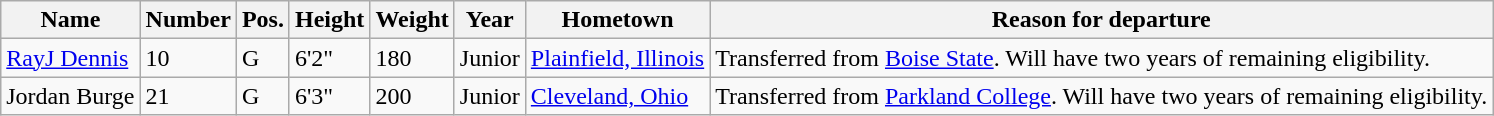<table class="wikitable sortable" border="1">
<tr>
<th>Name</th>
<th>Number</th>
<th>Pos.</th>
<th>Height</th>
<th>Weight</th>
<th>Year</th>
<th>Hometown</th>
<th class="unsortable">Reason for departure</th>
</tr>
<tr>
<td><a href='#'>RayJ Dennis</a></td>
<td>10</td>
<td>G</td>
<td>6'2"</td>
<td>180</td>
<td>Junior</td>
<td><a href='#'>Plainfield, Illinois</a></td>
<td>Transferred from <a href='#'>Boise State</a>. Will have two years of remaining eligibility.</td>
</tr>
<tr>
<td>Jordan Burge</td>
<td>21</td>
<td>G</td>
<td>6'3"</td>
<td>200</td>
<td>Junior</td>
<td><a href='#'>Cleveland, Ohio</a></td>
<td>Transferred from <a href='#'>Parkland College</a>. Will have two years of remaining eligibility.</td>
</tr>
</table>
